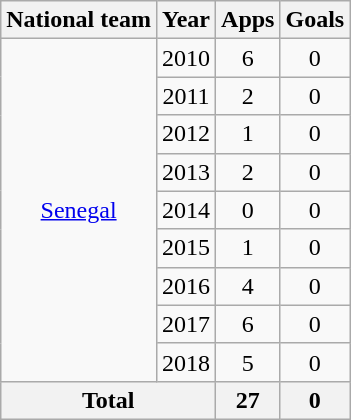<table class="wikitable" style="text-align:center">
<tr>
<th>National team</th>
<th>Year</th>
<th>Apps</th>
<th>Goals</th>
</tr>
<tr>
<td rowspan="9"><a href='#'>Senegal</a></td>
<td>2010</td>
<td>6</td>
<td>0</td>
</tr>
<tr>
<td>2011</td>
<td>2</td>
<td>0</td>
</tr>
<tr>
<td>2012</td>
<td>1</td>
<td>0</td>
</tr>
<tr>
<td>2013</td>
<td>2</td>
<td>0</td>
</tr>
<tr>
<td>2014</td>
<td>0</td>
<td>0</td>
</tr>
<tr>
<td>2015</td>
<td>1</td>
<td>0</td>
</tr>
<tr>
<td>2016</td>
<td>4</td>
<td>0</td>
</tr>
<tr>
<td>2017</td>
<td>6</td>
<td>0</td>
</tr>
<tr>
<td>2018</td>
<td>5</td>
<td>0</td>
</tr>
<tr>
<th colspan="2">Total</th>
<th>27</th>
<th>0</th>
</tr>
</table>
